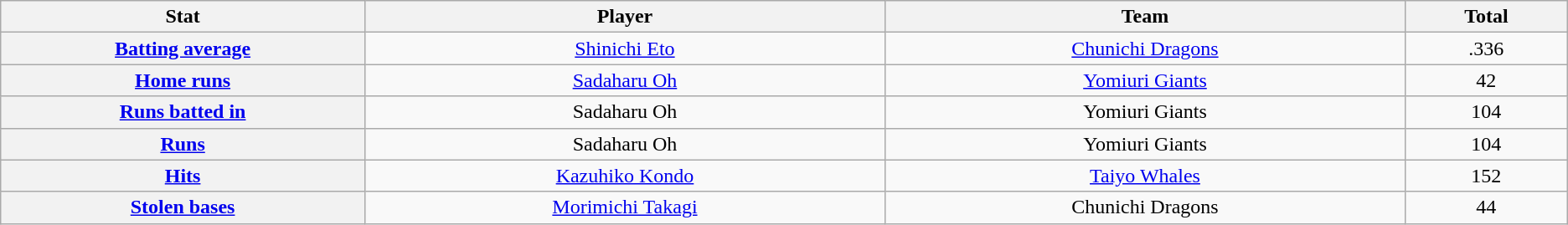<table class="wikitable" style="text-align:center;">
<tr>
<th scope="col" width="7%">Stat</th>
<th scope="col" width="10%">Player</th>
<th scope="col" width="10%">Team</th>
<th scope="col" width="3%">Total</th>
</tr>
<tr>
<th scope="row" style="text-align:center;"><a href='#'>Batting average</a></th>
<td><a href='#'>Shinichi Eto</a></td>
<td><a href='#'>Chunichi Dragons</a></td>
<td>.336</td>
</tr>
<tr>
<th scope="row" style="text-align:center;"><a href='#'>Home runs</a></th>
<td><a href='#'>Sadaharu Oh</a></td>
<td><a href='#'>Yomiuri Giants</a></td>
<td>42</td>
</tr>
<tr>
<th scope="row" style="text-align:center;"><a href='#'>Runs batted in</a></th>
<td>Sadaharu Oh</td>
<td>Yomiuri Giants</td>
<td>104</td>
</tr>
<tr>
<th scope="row" style="text-align:center;"><a href='#'>Runs</a></th>
<td>Sadaharu Oh</td>
<td>Yomiuri Giants</td>
<td>104</td>
</tr>
<tr>
<th scope="row" style="text-align:center;"><a href='#'>Hits</a></th>
<td><a href='#'>Kazuhiko Kondo</a></td>
<td><a href='#'>Taiyo Whales</a></td>
<td>152</td>
</tr>
<tr>
<th scope="row" style="text-align:center;"><a href='#'>Stolen bases</a></th>
<td><a href='#'>Morimichi Takagi</a></td>
<td>Chunichi Dragons</td>
<td>44</td>
</tr>
</table>
